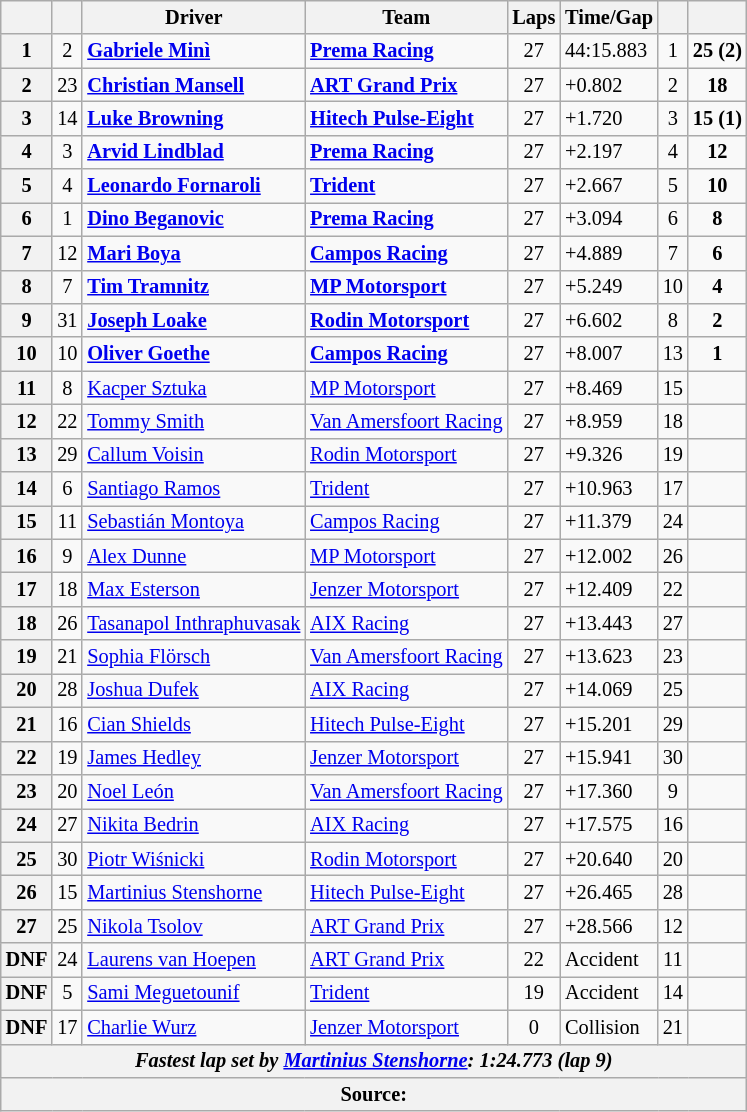<table class="wikitable" style="font-size:85%">
<tr>
<th></th>
<th></th>
<th>Driver</th>
<th>Team</th>
<th>Laps</th>
<th>Time/Gap</th>
<th></th>
<th></th>
</tr>
<tr>
<th>1</th>
<td align="center">2</td>
<td> <strong><a href='#'>Gabriele Minì</a></strong></td>
<td><strong><a href='#'>Prema Racing</a></strong></td>
<td align="center">27</td>
<td>44:15.883</td>
<td align="center">1</td>
<td align="center"><strong>25 (2)</strong></td>
</tr>
<tr>
<th>2</th>
<td align="center">23</td>
<td> <strong><a href='#'>Christian Mansell</a></strong></td>
<td><strong><a href='#'>ART Grand Prix</a></strong></td>
<td align="center">27</td>
<td>+0.802</td>
<td align="center">2</td>
<td align="center"><strong>18</strong></td>
</tr>
<tr>
<th>3</th>
<td align="center">14</td>
<td> <strong><a href='#'>Luke Browning</a></strong></td>
<td><strong><a href='#'>Hitech Pulse-Eight</a></strong></td>
<td align="center">27</td>
<td>+1.720</td>
<td align="center">3</td>
<td align="center"><strong>15 (1)</strong></td>
</tr>
<tr>
<th>4</th>
<td align="center">3</td>
<td> <strong><a href='#'>Arvid Lindblad</a></strong></td>
<td><strong><a href='#'>Prema Racing</a></strong></td>
<td align="center">27</td>
<td>+2.197</td>
<td align="center">4</td>
<td align="center"><strong>12</strong></td>
</tr>
<tr>
<th>5</th>
<td align="center">4</td>
<td> <strong><a href='#'>Leonardo Fornaroli</a></strong></td>
<td><strong><a href='#'>Trident</a></strong></td>
<td align="center">27</td>
<td>+2.667</td>
<td align="center">5</td>
<td align="center"><strong>10</strong></td>
</tr>
<tr>
<th>6</th>
<td align="center">1</td>
<td> <strong><a href='#'>Dino Beganovic</a></strong></td>
<td><strong><a href='#'>Prema Racing</a></strong></td>
<td align="center">27</td>
<td>+3.094</td>
<td align="center">6</td>
<td align="center"><strong>8</strong></td>
</tr>
<tr>
<th>7</th>
<td align="center">12</td>
<td> <strong><a href='#'>Mari Boya</a></strong></td>
<td><strong><a href='#'>Campos Racing</a></strong></td>
<td align="center">27</td>
<td>+4.889</td>
<td align="center">7</td>
<td align="center"><strong>6</strong></td>
</tr>
<tr>
<th>8</th>
<td align="center">7</td>
<td> <strong><a href='#'>Tim Tramnitz</a></strong></td>
<td><strong><a href='#'>MP Motorsport</a></strong></td>
<td align="center">27</td>
<td>+5.249</td>
<td align="center">10</td>
<td align="center"><strong>4</strong></td>
</tr>
<tr>
<th>9</th>
<td align="center">31</td>
<td> <strong><a href='#'>Joseph Loake</a></strong></td>
<td><strong><a href='#'>Rodin Motorsport</a></strong></td>
<td align="center">27</td>
<td>+6.602</td>
<td align="center">8</td>
<td align="center"><strong>2</strong></td>
</tr>
<tr>
<th>10</th>
<td align="center">10</td>
<td> <strong><a href='#'>Oliver Goethe</a></strong></td>
<td><strong><a href='#'>Campos Racing</a></strong></td>
<td align="center">27</td>
<td>+8.007</td>
<td align="center">13</td>
<td align="center"><strong>1</strong></td>
</tr>
<tr>
<th>11</th>
<td align="center">8</td>
<td> <a href='#'>Kacper Sztuka</a></td>
<td><a href='#'>MP Motorsport</a></td>
<td align="center">27</td>
<td>+8.469</td>
<td align="center">15</td>
<td align="center"></td>
</tr>
<tr>
<th>12</th>
<td align="center">22</td>
<td> <a href='#'>Tommy Smith</a></td>
<td><a href='#'>Van Amersfoort Racing</a></td>
<td align="center">27</td>
<td>+8.959</td>
<td align="center">18</td>
<td align="center"></td>
</tr>
<tr>
<th>13</th>
<td align="center">29</td>
<td> <a href='#'>Callum Voisin</a></td>
<td><a href='#'>Rodin Motorsport</a></td>
<td align="center">27</td>
<td>+9.326</td>
<td align="center">19</td>
<td align="center"></td>
</tr>
<tr>
<th>14</th>
<td align="center">6</td>
<td> <a href='#'>Santiago Ramos</a></td>
<td><a href='#'>Trident</a></td>
<td align="center">27</td>
<td>+10.963</td>
<td align="center">17</td>
<td align="center"></td>
</tr>
<tr>
<th>15</th>
<td align="center">11</td>
<td> <a href='#'>Sebastián Montoya</a></td>
<td><a href='#'>Campos Racing</a></td>
<td align="center">27</td>
<td>+11.379</td>
<td align="center">24</td>
<td align="center"></td>
</tr>
<tr>
<th>16</th>
<td align="center">9</td>
<td> <a href='#'>Alex Dunne</a></td>
<td><a href='#'>MP Motorsport</a></td>
<td align="center">27</td>
<td>+12.002</td>
<td align="center">26</td>
<td align="center"></td>
</tr>
<tr>
<th>17</th>
<td align="center">18</td>
<td> <a href='#'>Max Esterson</a></td>
<td><a href='#'>Jenzer Motorsport</a></td>
<td align="center">27</td>
<td>+12.409</td>
<td align="center">22</td>
<td align="center"></td>
</tr>
<tr>
<th>18</th>
<td align="center">26</td>
<td> <a href='#'>Tasanapol Inthraphuvasak</a></td>
<td><a href='#'>AIX Racing</a></td>
<td align="center">27</td>
<td>+13.443</td>
<td align="center">27</td>
<td align="center"></td>
</tr>
<tr>
<th>19</th>
<td align="center">21</td>
<td> <a href='#'>Sophia Flörsch</a></td>
<td><a href='#'>Van Amersfoort Racing</a></td>
<td align="center">27</td>
<td>+13.623</td>
<td align="center">23</td>
<td align="center"></td>
</tr>
<tr>
<th>20</th>
<td align="center">28</td>
<td> <a href='#'>Joshua Dufek</a></td>
<td><a href='#'>AIX Racing</a></td>
<td align="center">27</td>
<td>+14.069</td>
<td align="center">25</td>
<td align="center"></td>
</tr>
<tr>
<th>21</th>
<td align="center">16</td>
<td> <a href='#'>Cian Shields</a></td>
<td><a href='#'>Hitech Pulse-Eight</a></td>
<td align="center">27</td>
<td>+15.201</td>
<td align="center">29</td>
<td align="center"></td>
</tr>
<tr>
<th>22</th>
<td align="center">19</td>
<td> <a href='#'>James Hedley</a></td>
<td><a href='#'>Jenzer Motorsport</a></td>
<td align="center">27</td>
<td>+15.941</td>
<td align="center">30</td>
<td align="center"></td>
</tr>
<tr>
<th>23</th>
<td align="center">20</td>
<td> <a href='#'>Noel León</a></td>
<td><a href='#'>Van Amersfoort Racing</a></td>
<td align="center">27</td>
<td>+17.360</td>
<td align="center">9</td>
<td align="center"></td>
</tr>
<tr>
<th>24</th>
<td align="center">27</td>
<td> <a href='#'>Nikita Bedrin</a></td>
<td><a href='#'>AIX Racing</a></td>
<td align="center">27</td>
<td>+17.575</td>
<td align="center">16</td>
<td align="center"></td>
</tr>
<tr>
<th>25</th>
<td align="center">30</td>
<td> <a href='#'>Piotr Wiśnicki</a></td>
<td><a href='#'>Rodin Motorsport</a></td>
<td align="center">27</td>
<td>+20.640</td>
<td align="center">20</td>
<td align="center"></td>
</tr>
<tr>
<th>26</th>
<td align="center">15</td>
<td> <a href='#'>Martinius Stenshorne</a></td>
<td><a href='#'>Hitech Pulse-Eight</a></td>
<td align="center">27</td>
<td>+26.465</td>
<td align="center">28</td>
<td align="center"></td>
</tr>
<tr>
<th>27</th>
<td align="center">25</td>
<td> <a href='#'>Nikola Tsolov</a></td>
<td><a href='#'>ART Grand Prix</a></td>
<td align="center">27</td>
<td>+28.566</td>
<td align="center">12</td>
<td align="center"></td>
</tr>
<tr>
<th>DNF</th>
<td align="center">24</td>
<td> <a href='#'>Laurens van Hoepen</a></td>
<td><a href='#'>ART Grand Prix</a></td>
<td align="center">22</td>
<td>Accident</td>
<td align="center">11</td>
<td align="center"></td>
</tr>
<tr>
<th>DNF</th>
<td align="center">5</td>
<td> <a href='#'>Sami Meguetounif</a></td>
<td><a href='#'>Trident</a></td>
<td align="center">19</td>
<td>Accident</td>
<td align="center">14</td>
<td align="center"></td>
</tr>
<tr>
<th>DNF</th>
<td align="center">17</td>
<td> <a href='#'>Charlie Wurz</a></td>
<td><a href='#'>Jenzer Motorsport</a></td>
<td align="center">0</td>
<td>Collision</td>
<td align="center">21</td>
<td align="center"></td>
</tr>
<tr>
<th colspan="8"><em>Fastest lap set by  <a href='#'>Martinius Stenshorne</a>: 1:24.773 (lap 9)</em></th>
</tr>
<tr>
<th colspan="8">Source:</th>
</tr>
</table>
